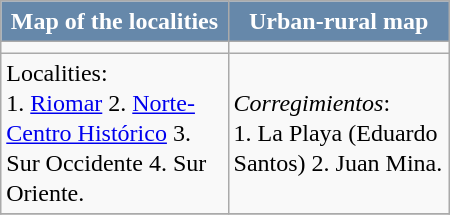<table class="wikitable" style="width:300px;font-size:100%; margin:0 2em 1em 0; line-height:125%;" align="left">
<tr>
<th align=center style="background: #6688AA; color: white;">Map of the localities</th>
<th align=center style="background: #6688AA; color: white;">Urban-rural map</th>
</tr>
<tr>
<td></td>
<td></td>
</tr>
<tr>
<td>Localities:<br> 1. <a href='#'>Riomar</a> 2. <a href='#'>Norte-Centro Histórico</a> 3. Sur Occidente 4. Sur Oriente.</td>
<td><em>Corregimientos</em>:<br> 1. La Playa (Eduardo Santos) 2. Juan Mina.</td>
</tr>
<tr>
</tr>
</table>
